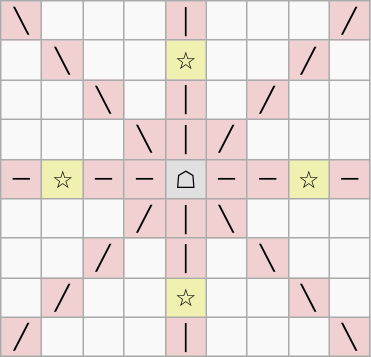<table border="1" class="wikitable">
<tr align=center>
<td width="20" style="background:#f0d0d0;">╲</td>
<td width="20"> </td>
<td width="20"> </td>
<td width="20"> </td>
<td width="20" style="background:#f0d0d0;">│</td>
<td width="20"> </td>
<td width="20"> </td>
<td width="20"> </td>
<td width="20" style="background:#f0d0d0;">╱</td>
</tr>
<tr align=center>
<td> </td>
<td style="background:#f0d0d0;">╲</td>
<td> </td>
<td> </td>
<td style="background:#f0f0b0;">☆</td>
<td> </td>
<td> </td>
<td style="background:#f0d0d0;">╱</td>
<td> </td>
</tr>
<tr align=center>
<td> </td>
<td> </td>
<td style="background:#f0d0d0;">╲</td>
<td> </td>
<td style="background:#f0d0d0;">│</td>
<td> </td>
<td style="background:#f0d0d0;">╱</td>
<td> </td>
<td> </td>
</tr>
<tr align=center>
<td> </td>
<td> </td>
<td> </td>
<td style="background:#f0d0d0;">╲</td>
<td style="background:#f0d0d0;">│</td>
<td style="background:#f0d0d0;">╱</td>
<td> </td>
<td> </td>
<td> </td>
</tr>
<tr align=center>
<td style="background:#f0d0d0;">─</td>
<td style="background:#f0f0b0;">☆</td>
<td style="background:#f0d0d0;">─</td>
<td style="background:#f0d0d0;">─</td>
<td style="background:#e0e0e0;">☖</td>
<td style="background:#f0d0d0;">─</td>
<td style="background:#f0d0d0;">─</td>
<td style="background:#f0f0b0;">☆</td>
<td style="background:#f0d0d0;">─</td>
</tr>
<tr align=center>
<td> </td>
<td> </td>
<td> </td>
<td style="background:#f0d0d0;">╱</td>
<td style="background:#f0d0d0;">│</td>
<td style="background:#f0d0d0;">╲</td>
<td> </td>
<td> </td>
<td> </td>
</tr>
<tr align=center>
<td> </td>
<td> </td>
<td style="background:#f0d0d0;">╱</td>
<td> </td>
<td style="background:#f0d0d0;">│</td>
<td> </td>
<td style="background:#f0d0d0;">╲</td>
<td> </td>
<td> </td>
</tr>
<tr align=center>
<td> </td>
<td style="background:#f0d0d0;">╱</td>
<td> </td>
<td> </td>
<td style="background:#f0f0b0;">☆</td>
<td> </td>
<td> </td>
<td style="background:#f0d0d0;">╲</td>
<td> </td>
</tr>
<tr align=center>
<td style="background:#f0d0d0;">╱</td>
<td> </td>
<td> </td>
<td> </td>
<td style="background:#f0d0d0;">│</td>
<td> </td>
<td> </td>
<td> </td>
<td style="background:#f0d0d0;">╲</td>
</tr>
</table>
